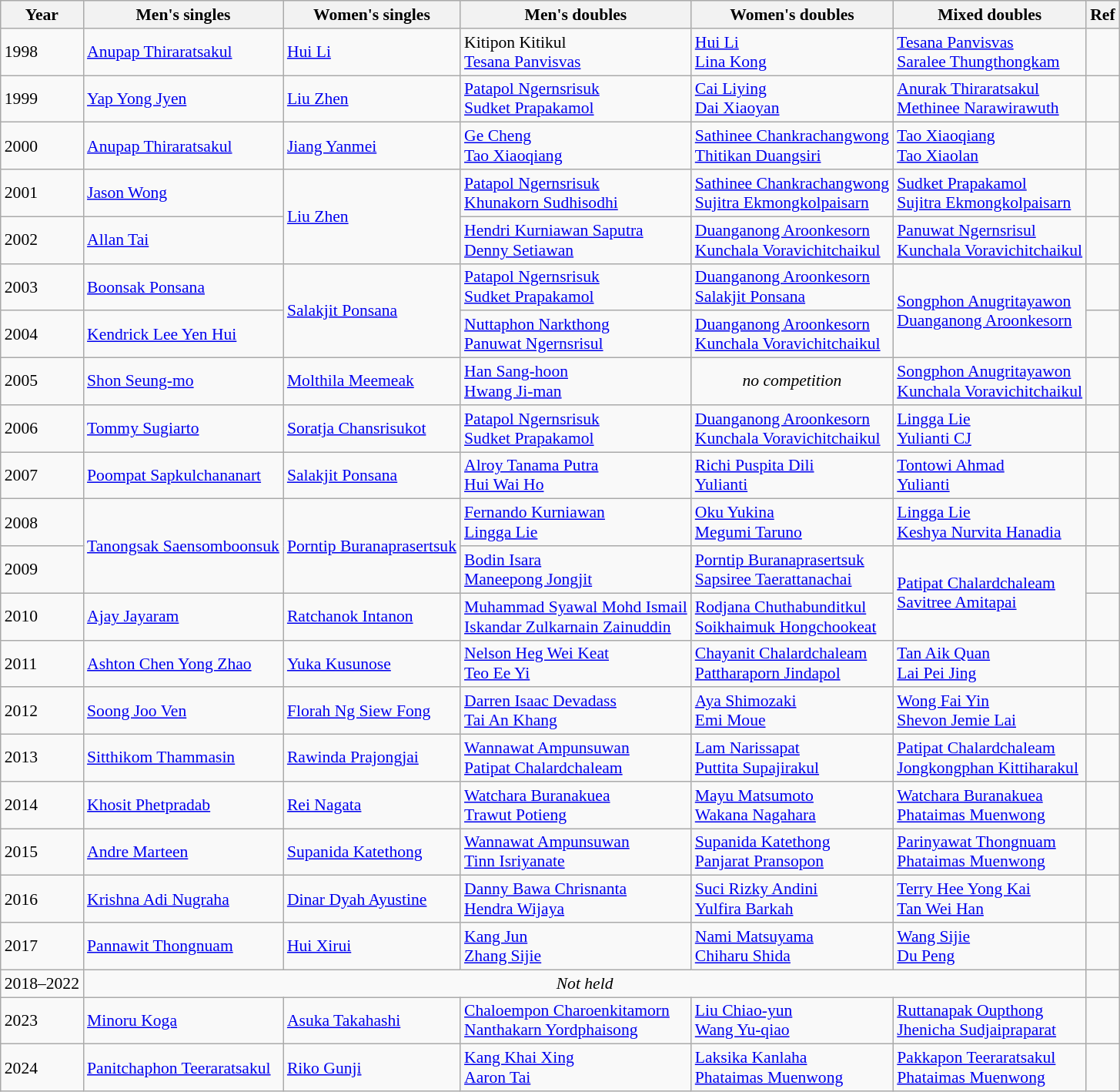<table class=wikitable style="font-size:90%;">
<tr>
<th>Year</th>
<th>Men's singles</th>
<th>Women's singles</th>
<th>Men's doubles</th>
<th>Women's doubles</th>
<th>Mixed doubles</th>
<th>Ref</th>
</tr>
<tr>
<td>1998</td>
<td> <a href='#'>Anupap Thiraratsakul</a></td>
<td> <a href='#'>Hui Li</a></td>
<td> Kitipon Kitikul<br> <a href='#'>Tesana Panvisvas</a></td>
<td> <a href='#'>Hui Li</a><br> <a href='#'>Lina Kong</a></td>
<td> <a href='#'>Tesana Panvisvas</a><br><a href='#'>Saralee Thungthongkam</a></td>
<td></td>
</tr>
<tr>
<td>1999</td>
<td> <a href='#'>Yap Yong Jyen</a></td>
<td> <a href='#'>Liu Zhen</a></td>
<td> <a href='#'>Patapol Ngernsrisuk</a><br> <a href='#'>Sudket Prapakamol</a></td>
<td> <a href='#'>Cai Liying</a><br> <a href='#'>Dai Xiaoyan</a></td>
<td> <a href='#'>Anurak Thiraratsakul</a> <br> <a href='#'>Methinee Narawirawuth</a></td>
<td></td>
</tr>
<tr>
<td>2000</td>
<td> <a href='#'>Anupap Thiraratsakul</a></td>
<td> <a href='#'>Jiang Yanmei</a></td>
<td> <a href='#'>Ge Cheng</a><br> <a href='#'>Tao Xiaoqiang</a></td>
<td> <a href='#'>Sathinee Chankrachangwong</a><br> <a href='#'>Thitikan Duangsiri</a></td>
<td> <a href='#'>Tao Xiaoqiang</a><br> <a href='#'>Tao Xiaolan</a></td>
<td></td>
</tr>
<tr>
<td>2001</td>
<td>  <a href='#'>Jason Wong</a></td>
<td rowspan=2> <a href='#'>Liu Zhen</a></td>
<td> <a href='#'>Patapol Ngernsrisuk</a><br> <a href='#'>Khunakorn Sudhisodhi</a></td>
<td> <a href='#'>Sathinee Chankrachangwong</a><br> <a href='#'>Sujitra Ekmongkolpaisarn</a></td>
<td> <a href='#'>Sudket Prapakamol</a><br> <a href='#'>Sujitra Ekmongkolpaisarn</a></td>
<td></td>
</tr>
<tr>
<td>2002</td>
<td> <a href='#'>Allan Tai</a></td>
<td> <a href='#'>Hendri Kurniawan Saputra</a><br> <a href='#'>Denny Setiawan</a></td>
<td> <a href='#'>Duanganong Aroonkesorn</a><br> <a href='#'>Kunchala Voravichitchaikul</a></td>
<td> <a href='#'>Panuwat Ngernsrisul</a><br> <a href='#'>Kunchala Voravichitchaikul</a></td>
<td></td>
</tr>
<tr>
<td>2003</td>
<td><a href='#'>Boonsak Ponsana</a></td>
<td rowspan=2> <a href='#'>Salakjit Ponsana</a></td>
<td> <a href='#'>Patapol Ngernsrisuk</a><br> <a href='#'>Sudket Prapakamol</a></td>
<td> <a href='#'>Duanganong Aroonkesorn</a><br> <a href='#'>Salakjit Ponsana</a></td>
<td rowspan=2> <a href='#'>Songphon Anugritayawon</a><br> <a href='#'>Duanganong Aroonkesorn</a></td>
<td></td>
</tr>
<tr>
<td>2004</td>
<td> <a href='#'>Kendrick Lee Yen Hui</a></td>
<td> <a href='#'>Nuttaphon Narkthong</a><br> <a href='#'>Panuwat Ngernsrisul</a></td>
<td> <a href='#'>Duanganong Aroonkesorn</a><br> <a href='#'>Kunchala Voravichitchaikul</a></td>
<td></td>
</tr>
<tr>
<td>2005</td>
<td> <a href='#'>Shon Seung-mo</a></td>
<td> <a href='#'>Molthila Meemeak</a></td>
<td> <a href='#'>Han Sang-hoon</a><br><a href='#'>Hwang Ji-man</a></td>
<td align=center><em>no competition</em></td>
<td> <a href='#'>Songphon Anugritayawon</a><br><a href='#'>Kunchala Voravichitchaikul</a></td>
<td></td>
</tr>
<tr>
<td>2006</td>
<td> <a href='#'>Tommy Sugiarto</a></td>
<td> <a href='#'>Soratja Chansrisukot</a></td>
<td> <a href='#'>Patapol Ngernsrisuk</a><br> <a href='#'>Sudket Prapakamol</a></td>
<td> <a href='#'>Duanganong Aroonkesorn</a><br> <a href='#'>Kunchala Voravichitchaikul</a></td>
<td> <a href='#'>Lingga Lie</a><br> <a href='#'>Yulianti CJ</a></td>
<td></td>
</tr>
<tr>
<td>2007</td>
<td> <a href='#'>Poompat Sapkulchananart</a></td>
<td> <a href='#'>Salakjit Ponsana</a></td>
<td> <a href='#'>Alroy Tanama Putra</a><br> <a href='#'>Hui Wai Ho</a></td>
<td> <a href='#'>Richi Puspita Dili</a><br> <a href='#'>Yulianti</a></td>
<td> <a href='#'>Tontowi Ahmad</a><br> <a href='#'>Yulianti</a></td>
</tr>
<tr>
<td>2008</td>
<td rowspan=2> <a href='#'>Tanongsak Saensomboonsuk</a></td>
<td rowspan=2> <a href='#'>Porntip Buranaprasertsuk</a></td>
<td> <a href='#'>Fernando Kurniawan</a><br> <a href='#'>Lingga Lie</a></td>
<td> <a href='#'>Oku Yukina</a><br> <a href='#'>Megumi Taruno</a></td>
<td> <a href='#'>Lingga Lie</a><br> <a href='#'>Keshya Nurvita Hanadia</a></td>
<td></td>
</tr>
<tr>
<td>2009</td>
<td> <a href='#'>Bodin Isara</a><br> <a href='#'>Maneepong Jongjit</a></td>
<td> <a href='#'>Porntip Buranaprasertsuk</a><br> <a href='#'>Sapsiree Taerattanachai</a></td>
<td rowspan=2> <a href='#'>Patipat Chalardchaleam</a><br><a href='#'>Savitree Amitapai</a></td>
<td></td>
</tr>
<tr>
<td>2010</td>
<td> <a href='#'>Ajay Jayaram</a></td>
<td> <a href='#'>Ratchanok Intanon</a></td>
<td> <a href='#'>Muhammad Syawal Mohd Ismail</a><br> <a href='#'>Iskandar Zulkarnain Zainuddin</a></td>
<td> <a href='#'>Rodjana Chuthabunditkul</a><br> <a href='#'>Soikhaimuk Hongchookeat</a></td>
<td></td>
</tr>
<tr>
<td>2011</td>
<td> <a href='#'>Ashton Chen Yong Zhao</a></td>
<td> <a href='#'>Yuka Kusunose</a></td>
<td> <a href='#'>Nelson Heg Wei Keat</a><br> <a href='#'>Teo Ee Yi</a></td>
<td> <a href='#'>Chayanit Chalardchaleam</a><br> <a href='#'>Pattharaporn Jindapol</a></td>
<td> <a href='#'>Tan Aik Quan</a><br> <a href='#'>Lai Pei Jing</a></td>
<td></td>
</tr>
<tr>
<td>2012</td>
<td> <a href='#'>Soong Joo Ven</a></td>
<td> <a href='#'>Florah Ng Siew Fong</a></td>
<td> <a href='#'>Darren Isaac Devadass</a><br> <a href='#'>Tai An Khang</a></td>
<td> <a href='#'>Aya Shimozaki</a><br> <a href='#'>Emi Moue</a></td>
<td> <a href='#'>Wong Fai Yin</a><br> <a href='#'>Shevon Jemie Lai</a></td>
<td></td>
</tr>
<tr>
<td>2013</td>
<td> <a href='#'>Sitthikom Thammasin</a></td>
<td> <a href='#'>Rawinda Prajongjai</a></td>
<td> <a href='#'>Wannawat Ampunsuwan</a><br> <a href='#'>Patipat Chalardchaleam</a></td>
<td> <a href='#'>Lam Narissapat</a><br> <a href='#'>Puttita Supajirakul</a></td>
<td> <a href='#'>Patipat Chalardchaleam</a><br> <a href='#'>Jongkongphan Kittiharakul</a></td>
<td></td>
</tr>
<tr>
<td>2014</td>
<td> <a href='#'>Khosit Phetpradab</a></td>
<td> <a href='#'>Rei Nagata</a></td>
<td> <a href='#'>Watchara Buranakuea</a><br> <a href='#'>Trawut Potieng</a></td>
<td> <a href='#'>Mayu Matsumoto</a><br> <a href='#'>Wakana Nagahara</a></td>
<td> <a href='#'>Watchara Buranakuea</a><br> <a href='#'>Phataimas Muenwong</a></td>
<td></td>
</tr>
<tr>
<td>2015</td>
<td> <a href='#'>Andre Marteen</a></td>
<td> <a href='#'>Supanida Katethong</a></td>
<td> <a href='#'>Wannawat Ampunsuwan</a><br> <a href='#'>Tinn Isriyanate</a></td>
<td> <a href='#'>Supanida Katethong</a><br> <a href='#'>Panjarat Pransopon</a></td>
<td> <a href='#'>Parinyawat Thongnuam</a><br> <a href='#'>Phataimas Muenwong</a></td>
<td></td>
</tr>
<tr>
<td>2016</td>
<td> <a href='#'>Krishna Adi Nugraha</a></td>
<td> <a href='#'>Dinar Dyah Ayustine</a></td>
<td> <a href='#'>Danny Bawa Chrisnanta</a><br> <a href='#'>Hendra Wijaya</a></td>
<td> <a href='#'>Suci Rizky Andini</a><br> <a href='#'>Yulfira Barkah</a></td>
<td> <a href='#'>Terry Hee Yong Kai</a><br> <a href='#'>Tan Wei Han</a></td>
<td></td>
</tr>
<tr>
<td>2017</td>
<td> <a href='#'>Pannawit Thongnuam</a></td>
<td> <a href='#'>Hui Xirui</a></td>
<td> <a href='#'>Kang Jun</a><br> <a href='#'>Zhang Sijie</a></td>
<td> <a href='#'>Nami Matsuyama</a><br> <a href='#'>Chiharu Shida</a></td>
<td> <a href='#'>Wang Sijie</a><br> <a href='#'>Du Peng</a></td>
<td></td>
</tr>
<tr>
<td>2018–2022</td>
<td colspan=5 align=center><em>Not held</em></td>
</tr>
<tr>
<td>2023</td>
<td> <a href='#'>Minoru Koga</a></td>
<td> <a href='#'>Asuka Takahashi</a></td>
<td> <a href='#'>Chaloempon Charoenkitamorn</a><br> <a href='#'>Nanthakarn Yordphaisong</a></td>
<td> <a href='#'>Liu Chiao-yun</a><br> <a href='#'>Wang Yu-qiao</a></td>
<td> <a href='#'>Ruttanapak Oupthong</a><br> <a href='#'>Jhenicha Sudjaipraparat</a></td>
<td></td>
</tr>
<tr>
<td>2024</td>
<td> <a href='#'>Panitchaphon Teeraratsakul</a></td>
<td> <a href='#'>Riko Gunji</a></td>
<td> <a href='#'>Kang Khai Xing</a><br> <a href='#'>Aaron Tai</a></td>
<td> <a href='#'>Laksika Kanlaha</a><br> <a href='#'>Phataimas Muenwong</a></td>
<td> <a href='#'>Pakkapon Teeraratsakul</a><br> <a href='#'>Phataimas Muenwong</a></td>
<td></td>
</tr>
</table>
